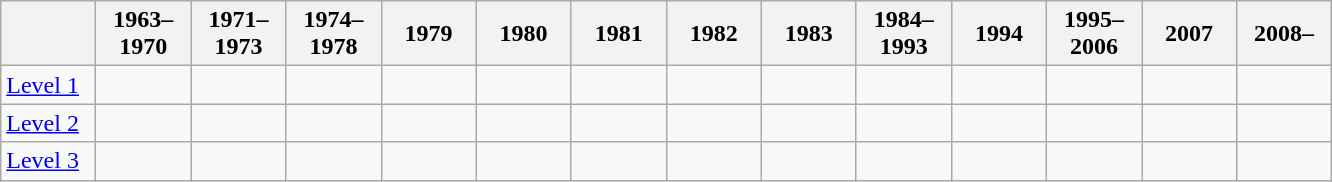<table class="wikitable">
<tr>
<th style="width: 3.5em;"></th>
<th style="width: 3.5em;">1963–<br>1970</th>
<th style="width: 3.5em;">1971–<br>1973</th>
<th style="width: 3.5em;">1974–<br>1978</th>
<th style="width: 3.5em;">1979</th>
<th style="width: 3.5em;">1980</th>
<th style="width: 3.5em;">1981</th>
<th style="width: 3.5em;">1982</th>
<th style="width: 3.5em;">1983</th>
<th style="width: 3.5em;">1984–<br>1993</th>
<th style="width: 3.5em;">1994</th>
<th style="width: 3.5em;">1995–<br>2006</th>
<th style="width: 3.5em;">2007</th>
<th style="width: 3.5em;">2008–</th>
</tr>
<tr>
<td><a href='#'>Level 1</a></td>
<td></td>
<td></td>
<td></td>
<td></td>
<td></td>
<td></td>
<td></td>
<td></td>
<td></td>
<td></td>
<td></td>
<td></td>
<td></td>
</tr>
<tr>
<td><a href='#'>Level 2</a></td>
<td></td>
<td></td>
<td></td>
<td></td>
<td></td>
<td></td>
<td></td>
<td></td>
<td></td>
<td></td>
<td></td>
<td></td>
<td></td>
</tr>
<tr>
<td><a href='#'>Level 3</a></td>
<td></td>
<td></td>
<td></td>
<td></td>
<td></td>
<td></td>
<td></td>
<td></td>
<td></td>
<td></td>
<td></td>
<td></td>
<td></td>
</tr>
</table>
